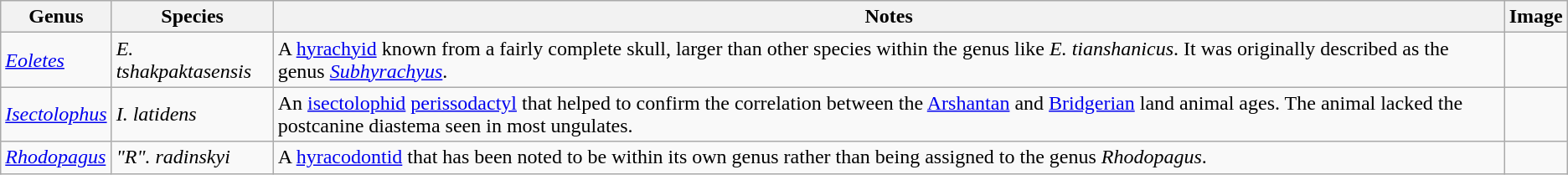<table class="wikitable">
<tr>
<th>Genus</th>
<th>Species</th>
<th>Notes</th>
<th>Image</th>
</tr>
<tr>
<td><em><a href='#'>Eoletes</a></em></td>
<td><em>E. tshakpaktasensis</em></td>
<td>A <a href='#'>hyrachyid</a> known from a fairly complete skull, larger than other species within the genus like <em>E. tianshanicus</em>. It was originally described as the genus <em><a href='#'>Subhyrachyus</a></em>.</td>
<td></td>
</tr>
<tr>
<td><em><a href='#'>Isectolophus</a></em></td>
<td><em>I. latidens</em></td>
<td>An <a href='#'>isectolophid</a> <a href='#'>perissodactyl</a> that helped to confirm the correlation between the <a href='#'>Arshantan</a> and <a href='#'>Bridgerian</a> land animal ages. The animal lacked the postcanine diastema seen in most ungulates.</td>
<td></td>
</tr>
<tr>
<td><em><a href='#'>Rhodopagus</a></em></td>
<td><em>"R". radinskyi</em></td>
<td>A <a href='#'>hyracodontid</a> that has been noted to be within its own genus rather than being assigned to the genus <em>Rhodopagus</em>.</td>
<td></td>
</tr>
</table>
